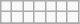<table class=wikitable>
<tr>
<td></td>
<td></td>
<td></td>
<td></td>
<td></td>
<td></td>
<td></td>
</tr>
<tr>
<td></td>
<td></td>
<td></td>
<td></td>
<td></td>
<td></td>
<td></td>
</tr>
<tr>
</tr>
</table>
